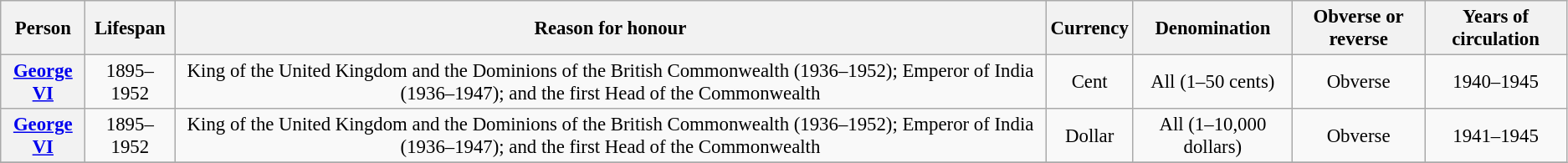<table class="wikitable" style="font-size:95%; text-align:center;">
<tr>
<th>Person</th>
<th>Lifespan</th>
<th>Reason for honour</th>
<th>Currency</th>
<th>Denomination</th>
<th>Obverse or reverse</th>
<th>Years of circulation</th>
</tr>
<tr>
<th><a href='#'>George VI</a></th>
<td>1895–1952</td>
<td>King of the United Kingdom and the Dominions of the British Commonwealth (1936–1952); Emperor of India (1936–1947); and the first Head of the Commonwealth</td>
<td>Cent</td>
<td>All (1–50 cents)</td>
<td>Obverse</td>
<td>1940–1945</td>
</tr>
<tr>
<th><a href='#'>George VI</a></th>
<td>1895–1952</td>
<td>King of the United Kingdom and the Dominions of the British Commonwealth (1936–1952); Emperor of India (1936–1947); and the first Head of the Commonwealth</td>
<td>Dollar</td>
<td>All (1–10,000 dollars)</td>
<td>Obverse</td>
<td>1941–1945</td>
</tr>
<tr>
</tr>
</table>
